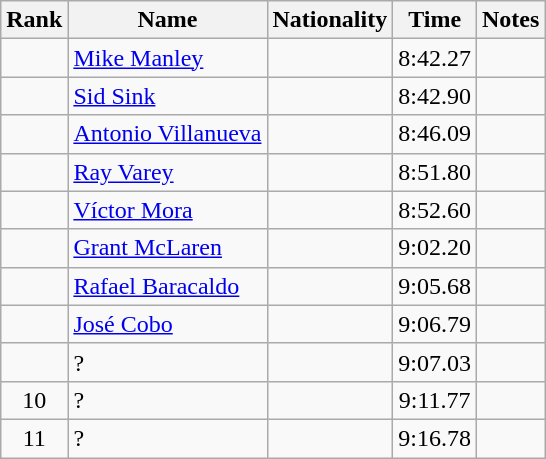<table class="wikitable sortable" style="text-align:center">
<tr>
<th>Rank</th>
<th>Name</th>
<th>Nationality</th>
<th>Time</th>
<th>Notes</th>
</tr>
<tr>
<td></td>
<td align=left><a href='#'>Mike Manley</a></td>
<td align=left></td>
<td>8:42.27</td>
<td></td>
</tr>
<tr>
<td></td>
<td align=left><a href='#'>Sid Sink</a></td>
<td align=left></td>
<td>8:42.90</td>
<td></td>
</tr>
<tr>
<td></td>
<td align=left><a href='#'>Antonio Villanueva</a></td>
<td align=left></td>
<td>8:46.09</td>
<td></td>
</tr>
<tr>
<td></td>
<td align=left><a href='#'>Ray Varey</a></td>
<td align=left></td>
<td>8:51.80</td>
<td></td>
</tr>
<tr>
<td></td>
<td align=left><a href='#'>Víctor Mora</a></td>
<td align=left></td>
<td>8:52.60</td>
<td></td>
</tr>
<tr>
<td></td>
<td align=left><a href='#'>Grant McLaren</a></td>
<td align=left></td>
<td>9:02.20</td>
<td></td>
</tr>
<tr>
<td></td>
<td align=left><a href='#'>Rafael Baracaldo</a></td>
<td align=left></td>
<td>9:05.68</td>
<td></td>
</tr>
<tr>
<td></td>
<td align=left><a href='#'>José Cobo</a></td>
<td align=left></td>
<td>9:06.79</td>
<td></td>
</tr>
<tr>
<td></td>
<td align=left>?</td>
<td align=left></td>
<td>9:07.03</td>
<td></td>
</tr>
<tr>
<td>10</td>
<td align=left>?</td>
<td align=left></td>
<td>9:11.77</td>
<td></td>
</tr>
<tr>
<td>11</td>
<td align=left>?</td>
<td align=left></td>
<td>9:16.78</td>
<td></td>
</tr>
</table>
